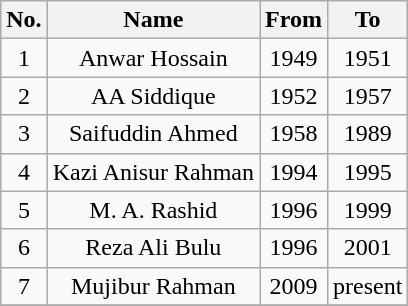<table class="wikitable sortable">
<tr>
<th scope="col">No.</th>
<th scope="col">Name</th>
<th scope="col">From</th>
<th scope="col">To</th>
</tr>
<tr>
<td style="text-align:center">1</td>
<td style="text-align:center">Anwar Hossain</td>
<td style="text-align:center">1949</td>
<td style="text-align:center">1951</td>
</tr>
<tr>
<td style="text-align:center">2</td>
<td style="text-align:center">AA Siddique</td>
<td style="text-align:center">1952</td>
<td style="text-align:center">1957</td>
</tr>
<tr>
<td style="text-align:center">3</td>
<td style="text-align:center">Saifuddin Ahmed</td>
<td style="text-align:center">1958</td>
<td style="text-align:center">1989</td>
</tr>
<tr>
<td style="text-align:center">4</td>
<td style="text-align:center">Kazi Anisur Rahman</td>
<td style="text-align:center">1994</td>
<td style="text-align:center">1995</td>
</tr>
<tr>
<td style="text-align:center">5</td>
<td style="text-align:center">M. A. Rashid</td>
<td style="text-align:center">1996</td>
<td style="text-align:center">1999</td>
</tr>
<tr>
<td style="text-align:center">6</td>
<td style="text-align:center">Reza Ali Bulu</td>
<td style="text-align:center">1996</td>
<td style="text-align:center">2001</td>
</tr>
<tr>
<td style="text-align:center">7</td>
<td style="text-align:center">Mujibur Rahman</td>
<td style="text-align:center">2009</td>
<td style="text-align:center">present</td>
</tr>
<tr>
</tr>
</table>
